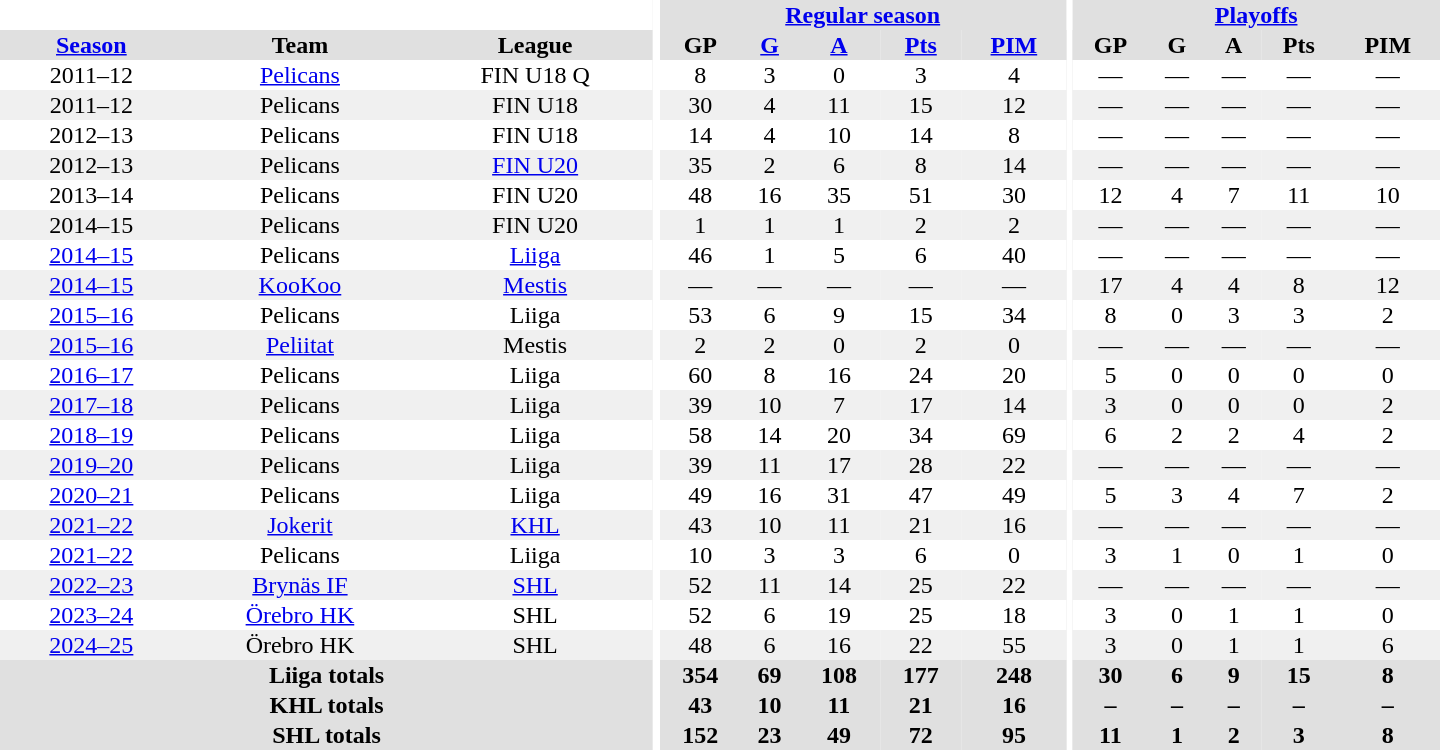<table border="0" cellpadding="1" cellspacing="0" style="text-align:center; width:60em">
<tr bgcolor="#e0e0e0">
<th colspan="3" bgcolor="#ffffff"></th>
<th rowspan="99" bgcolor="#ffffff"></th>
<th colspan="5"><a href='#'>Regular season</a></th>
<th rowspan="99" bgcolor="#ffffff"></th>
<th colspan="5"><a href='#'>Playoffs</a></th>
</tr>
<tr bgcolor="#e0e0e0">
<th><a href='#'>Season</a></th>
<th>Team</th>
<th>League</th>
<th>GP</th>
<th><a href='#'>G</a></th>
<th><a href='#'>A</a></th>
<th><a href='#'>Pts</a></th>
<th><a href='#'>PIM</a></th>
<th>GP</th>
<th>G</th>
<th>A</th>
<th>Pts</th>
<th>PIM</th>
</tr>
<tr>
<td>2011–12</td>
<td><a href='#'>Pelicans</a></td>
<td>FIN U18 Q</td>
<td>8</td>
<td>3</td>
<td>0</td>
<td>3</td>
<td>4</td>
<td>—</td>
<td>—</td>
<td>—</td>
<td>—</td>
<td>—</td>
</tr>
<tr bgcolor="#f0f0f0">
<td>2011–12</td>
<td>Pelicans</td>
<td>FIN U18</td>
<td>30</td>
<td>4</td>
<td>11</td>
<td>15</td>
<td>12</td>
<td>—</td>
<td>—</td>
<td>—</td>
<td>—</td>
<td>—</td>
</tr>
<tr>
<td>2012–13</td>
<td>Pelicans</td>
<td>FIN U18</td>
<td>14</td>
<td>4</td>
<td>10</td>
<td>14</td>
<td>8</td>
<td>—</td>
<td>—</td>
<td>—</td>
<td>—</td>
<td>—</td>
</tr>
<tr bgcolor="#f0f0f0">
<td>2012–13</td>
<td>Pelicans</td>
<td><a href='#'>FIN U20</a></td>
<td>35</td>
<td>2</td>
<td>6</td>
<td>8</td>
<td>14</td>
<td>—</td>
<td>—</td>
<td>—</td>
<td>—</td>
<td>—</td>
</tr>
<tr>
<td>2013–14</td>
<td>Pelicans</td>
<td>FIN U20</td>
<td>48</td>
<td>16</td>
<td>35</td>
<td>51</td>
<td>30</td>
<td>12</td>
<td>4</td>
<td>7</td>
<td>11</td>
<td>10</td>
</tr>
<tr bgcolor="#f0f0f0">
<td>2014–15</td>
<td>Pelicans</td>
<td>FIN U20</td>
<td>1</td>
<td>1</td>
<td>1</td>
<td>2</td>
<td>2</td>
<td>—</td>
<td>—</td>
<td>—</td>
<td>—</td>
<td>—</td>
</tr>
<tr>
<td><a href='#'>2014–15</a></td>
<td>Pelicans</td>
<td><a href='#'>Liiga</a></td>
<td>46</td>
<td>1</td>
<td>5</td>
<td>6</td>
<td>40</td>
<td>—</td>
<td>—</td>
<td>—</td>
<td>—</td>
<td>—</td>
</tr>
<tr bgcolor="#f0f0f0">
<td><a href='#'>2014–15</a></td>
<td><a href='#'>KooKoo</a></td>
<td><a href='#'>Mestis</a></td>
<td>—</td>
<td>—</td>
<td>—</td>
<td>—</td>
<td>—</td>
<td>17</td>
<td>4</td>
<td>4</td>
<td>8</td>
<td>12</td>
</tr>
<tr>
<td><a href='#'>2015–16</a></td>
<td>Pelicans</td>
<td>Liiga</td>
<td>53</td>
<td>6</td>
<td>9</td>
<td>15</td>
<td>34</td>
<td>8</td>
<td>0</td>
<td>3</td>
<td>3</td>
<td>2</td>
</tr>
<tr bgcolor="#f0f0f0">
<td><a href='#'>2015–16</a></td>
<td><a href='#'>Peliitat</a></td>
<td>Mestis</td>
<td>2</td>
<td>2</td>
<td>0</td>
<td>2</td>
<td>0</td>
<td>—</td>
<td>—</td>
<td>—</td>
<td>—</td>
<td>—</td>
</tr>
<tr>
<td><a href='#'>2016–17</a></td>
<td>Pelicans</td>
<td>Liiga</td>
<td>60</td>
<td>8</td>
<td>16</td>
<td>24</td>
<td>20</td>
<td>5</td>
<td>0</td>
<td>0</td>
<td>0</td>
<td>0</td>
</tr>
<tr bgcolor="#f0f0f0">
<td><a href='#'>2017–18</a></td>
<td>Pelicans</td>
<td>Liiga</td>
<td>39</td>
<td>10</td>
<td>7</td>
<td>17</td>
<td>14</td>
<td>3</td>
<td>0</td>
<td>0</td>
<td>0</td>
<td>2</td>
</tr>
<tr>
<td><a href='#'>2018–19</a></td>
<td>Pelicans</td>
<td>Liiga</td>
<td>58</td>
<td>14</td>
<td>20</td>
<td>34</td>
<td>69</td>
<td>6</td>
<td>2</td>
<td>2</td>
<td>4</td>
<td>2</td>
</tr>
<tr bgcolor="#f0f0f0">
<td><a href='#'>2019–20</a></td>
<td>Pelicans</td>
<td>Liiga</td>
<td>39</td>
<td>11</td>
<td>17</td>
<td>28</td>
<td>22</td>
<td>—</td>
<td>—</td>
<td>—</td>
<td>—</td>
<td>—</td>
</tr>
<tr>
<td><a href='#'>2020–21</a></td>
<td>Pelicans</td>
<td>Liiga</td>
<td>49</td>
<td>16</td>
<td>31</td>
<td>47</td>
<td>49</td>
<td>5</td>
<td>3</td>
<td>4</td>
<td>7</td>
<td>2</td>
</tr>
<tr bgcolor="#f0f0f0">
<td><a href='#'>2021–22</a></td>
<td><a href='#'>Jokerit</a></td>
<td><a href='#'>KHL</a></td>
<td>43</td>
<td>10</td>
<td>11</td>
<td>21</td>
<td>16</td>
<td>—</td>
<td>—</td>
<td>—</td>
<td>—</td>
<td>—</td>
</tr>
<tr>
<td><a href='#'>2021–22</a></td>
<td>Pelicans</td>
<td>Liiga</td>
<td>10</td>
<td>3</td>
<td>3</td>
<td>6</td>
<td>0</td>
<td>3</td>
<td>1</td>
<td>0</td>
<td>1</td>
<td>0</td>
</tr>
<tr bgcolor="#f0f0f0">
<td><a href='#'>2022–23</a></td>
<td><a href='#'>Brynäs IF</a></td>
<td><a href='#'>SHL</a></td>
<td>52</td>
<td>11</td>
<td>14</td>
<td>25</td>
<td>22</td>
<td>—</td>
<td>—</td>
<td>—</td>
<td>—</td>
<td>—</td>
</tr>
<tr>
<td><a href='#'>2023–24</a></td>
<td><a href='#'>Örebro HK</a></td>
<td>SHL</td>
<td>52</td>
<td>6</td>
<td>19</td>
<td>25</td>
<td>18</td>
<td>3</td>
<td>0</td>
<td>1</td>
<td>1</td>
<td>0</td>
</tr>
<tr bgcolor="#f0f0f0">
<td><a href='#'>2024–25</a></td>
<td>Örebro HK</td>
<td>SHL</td>
<td>48</td>
<td>6</td>
<td>16</td>
<td>22</td>
<td>55</td>
<td>3</td>
<td>0</td>
<td>1</td>
<td>1</td>
<td>6</td>
</tr>
<tr bgcolor="#e0e0e0">
<th colspan="3">Liiga totals</th>
<th>354</th>
<th>69</th>
<th>108</th>
<th>177</th>
<th>248</th>
<th>30</th>
<th>6</th>
<th>9</th>
<th>15</th>
<th>8</th>
</tr>
<tr bgcolor="#e0e0e0">
<th colspan="3">KHL totals</th>
<th>43</th>
<th>10</th>
<th>11</th>
<th>21</th>
<th>16</th>
<th>–</th>
<th>–</th>
<th>–</th>
<th>–</th>
<th>–</th>
</tr>
<tr bgcolor="#e0e0e0">
<th colspan="3">SHL totals</th>
<th>152</th>
<th>23</th>
<th>49</th>
<th>72</th>
<th>95</th>
<th>11</th>
<th>1</th>
<th>2</th>
<th>3</th>
<th>8</th>
</tr>
</table>
